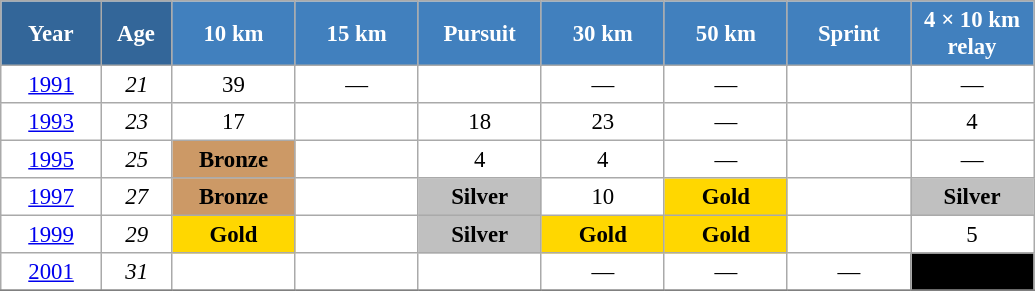<table class="wikitable" style="font-size:95%; text-align:center; border:grey solid 1px; border-collapse:collapse; background:#ffffff;">
<tr>
<th style="background-color:#369; color:white; width:60px;"> Year </th>
<th style="background-color:#369; color:white; width:40px;"> Age </th>
<th style="background-color:#4180be; color:white; width:75px;"> 10 km </th>
<th style="background-color:#4180be; color:white; width:75px;"> 15 km </th>
<th style="background-color:#4180be; color:white; width:75px;"> Pursuit </th>
<th style="background-color:#4180be; color:white; width:75px;"> 30 km </th>
<th style="background-color:#4180be; color:white; width:75px;"> 50 km </th>
<th style="background-color:#4180be; color:white; width:75px;"> Sprint </th>
<th style="background-color:#4180be; color:white; width:75px;"> 4 × 10 km <br> relay </th>
</tr>
<tr>
<td><a href='#'>1991</a></td>
<td><em>21</em></td>
<td>39</td>
<td>—</td>
<td></td>
<td>—</td>
<td>—</td>
<td></td>
<td>—</td>
</tr>
<tr>
<td><a href='#'>1993</a></td>
<td><em>23</em></td>
<td>17</td>
<td></td>
<td>18</td>
<td>23</td>
<td>—</td>
<td></td>
<td>4</td>
</tr>
<tr>
<td><a href='#'>1995</a></td>
<td><em>25</em></td>
<td bgcolor="cc9966"><strong>Bronze</strong></td>
<td></td>
<td>4</td>
<td>4</td>
<td>—</td>
<td></td>
<td>—</td>
</tr>
<tr>
<td><a href='#'>1997</a></td>
<td><em>27</em></td>
<td bgcolor="cc9966"><strong>Bronze</strong></td>
<td></td>
<td style="background:silver;"><strong>Silver</strong></td>
<td>10</td>
<td style="background:gold;"><strong>Gold</strong></td>
<td></td>
<td style="background:silver;"><strong>Silver</strong></td>
</tr>
<tr>
<td><a href='#'>1999</a></td>
<td><em>29</em></td>
<td style="background:gold;"><strong>Gold</strong></td>
<td></td>
<td style="background:silver;"><strong>Silver</strong></td>
<td style="background:gold;"><strong>Gold</strong></td>
<td style="background:gold;"><strong>Gold</strong></td>
<td></td>
<td>5</td>
</tr>
<tr>
<td><a href='#'>2001</a></td>
<td><em>31</em></td>
<td></td>
<td></td>
<td></td>
<td>—</td>
<td>—</td>
<td>—</td>
<td style="background:#000000; color:white;"></td>
</tr>
<tr>
</tr>
</table>
